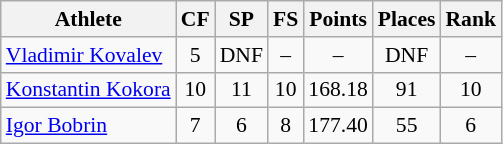<table class="wikitable" border="1" style="font-size:90%">
<tr>
<th>Athlete</th>
<th>CF</th>
<th>SP</th>
<th>FS</th>
<th>Points</th>
<th>Places</th>
<th>Rank</th>
</tr>
<tr align=center>
<td align=left><a href='#'>Vladimir Kovalev</a></td>
<td>5</td>
<td>DNF</td>
<td>–</td>
<td>–</td>
<td>DNF</td>
<td>–</td>
</tr>
<tr align=center>
<td align=left><a href='#'>Konstantin Kokora</a></td>
<td>10</td>
<td>11</td>
<td>10</td>
<td>168.18</td>
<td>91</td>
<td>10</td>
</tr>
<tr align=center>
<td align=left><a href='#'>Igor Bobrin</a></td>
<td>7</td>
<td>6</td>
<td>8</td>
<td>177.40</td>
<td>55</td>
<td>6</td>
</tr>
</table>
